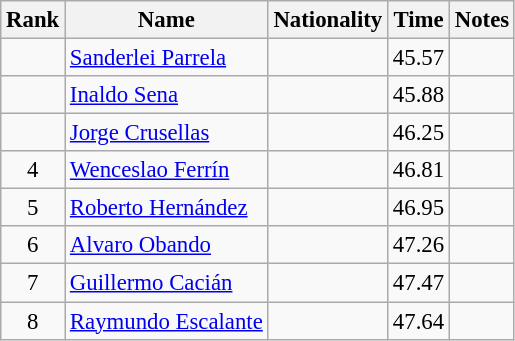<table class="wikitable sortable" style="text-align:center;font-size:95%">
<tr>
<th>Rank</th>
<th>Name</th>
<th>Nationality</th>
<th>Time</th>
<th>Notes</th>
</tr>
<tr>
<td></td>
<td align=left><a href='#'>Sanderlei Parrela</a></td>
<td align=left></td>
<td>45.57</td>
<td></td>
</tr>
<tr>
<td></td>
<td align=left><a href='#'>Inaldo Sena</a></td>
<td align=left></td>
<td>45.88</td>
<td></td>
</tr>
<tr>
<td></td>
<td align=left><a href='#'>Jorge Crusellas</a></td>
<td align=left></td>
<td>46.25</td>
<td></td>
</tr>
<tr>
<td>4</td>
<td align=left><a href='#'>Wenceslao Ferrín</a></td>
<td align=left></td>
<td>46.81</td>
<td></td>
</tr>
<tr>
<td>5</td>
<td align=left><a href='#'>Roberto Hernández</a></td>
<td align=left></td>
<td>46.95</td>
<td></td>
</tr>
<tr>
<td>6</td>
<td align=left><a href='#'>Alvaro Obando</a></td>
<td align=left></td>
<td>47.26</td>
<td></td>
</tr>
<tr>
<td>7</td>
<td align=left><a href='#'>Guillermo Cacián</a></td>
<td align=left></td>
<td>47.47</td>
<td></td>
</tr>
<tr>
<td>8</td>
<td align=left><a href='#'>Raymundo Escalante</a></td>
<td align=left></td>
<td>47.64</td>
<td></td>
</tr>
</table>
